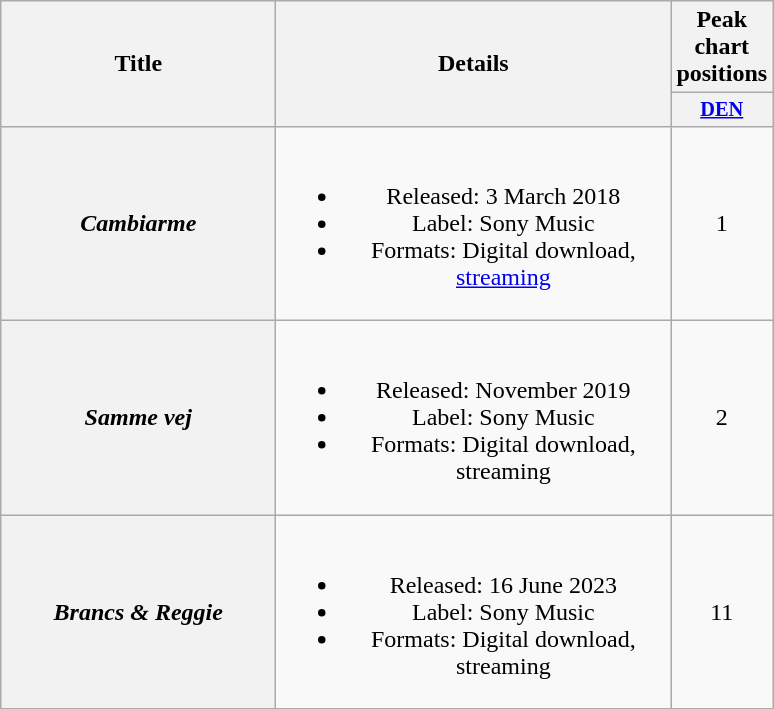<table class="wikitable plainrowheaders" style="text-align:center;" border="1">
<tr>
<th scope="col" rowspan="2" style="width:11em;">Title</th>
<th scope="col" rowspan="2" style="width:16em;">Details</th>
<th scope="col" colspan="1">Peak chart positions</th>
</tr>
<tr>
<th scope="col" style="width:3em;font-size:85%;"><a href='#'>DEN</a><br></th>
</tr>
<tr>
<th scope="row"><em>Cambiarme</em></th>
<td><br><ul><li>Released: 3 March 2018</li><li>Label: Sony Music</li><li>Formats: Digital download, <a href='#'>streaming</a></li></ul></td>
<td>1</td>
</tr>
<tr>
<th scope="row"><em>Samme vej</em></th>
<td><br><ul><li>Released: November 2019</li><li>Label: Sony Music</li><li>Formats: Digital download, streaming</li></ul></td>
<td>2</td>
</tr>
<tr>
<th scope="row"><em>Brancs & Reggie</em><br></th>
<td><br><ul><li>Released: 16 June 2023</li><li>Label: Sony Music</li><li>Formats: Digital download, streaming</li></ul></td>
<td>11<br></td>
</tr>
</table>
